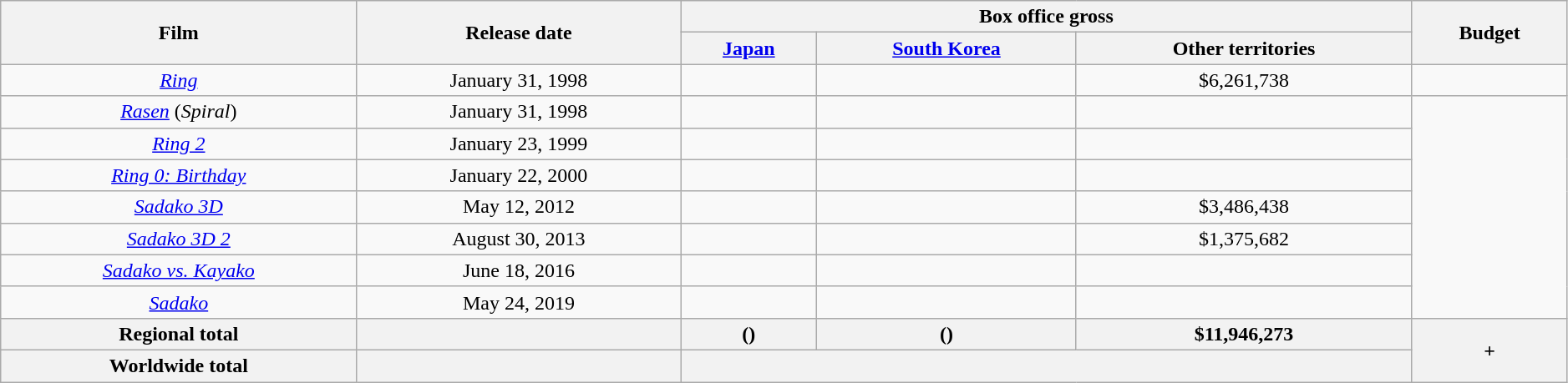<table class="wikitable sortable" width=99% border="1" style="text-align: center;">
<tr>
<th rowspan="2">Film</th>
<th rowspan="2">Release date</th>
<th colspan="3">Box office gross</th>
<th rowspan="2">Budget</th>
</tr>
<tr>
<th><a href='#'>Japan</a></th>
<th><a href='#'>South Korea</a></th>
<th>Other territories</th>
</tr>
<tr>
<td><em><a href='#'>Ring</a></em></td>
<td>January 31, 1998</td>
<td></td>
<td></td>
<td>$6,261,738</td>
<td></td>
</tr>
<tr>
<td><em><a href='#'>Rasen</a></em> (<em>Spiral</em>)</td>
<td>January 31, 1998</td>
<td></td>
<td></td>
<td></td>
<td rowspan="7"></td>
</tr>
<tr>
<td><em><a href='#'>Ring 2</a></em></td>
<td>January 23, 1999</td>
<td></td>
<td></td>
<td></td>
</tr>
<tr>
<td><em><a href='#'>Ring 0: Birthday</a></em></td>
<td>January 22, 2000</td>
<td></td>
<td></td>
<td></td>
</tr>
<tr>
<td><em><a href='#'>Sadako 3D</a></em></td>
<td>May 12, 2012</td>
<td></td>
<td></td>
<td>$3,486,438</td>
</tr>
<tr>
<td><em><a href='#'>Sadako 3D 2</a></em></td>
<td>August 30, 2013</td>
<td></td>
<td></td>
<td>$1,375,682</td>
</tr>
<tr>
<td><em><a href='#'>Sadako vs. Kayako</a></em></td>
<td>June 18, 2016</td>
<td></td>
<td></td>
<td></td>
</tr>
<tr>
<td><em><a href='#'>Sadako</a></em></td>
<td>May 24, 2019</td>
<td></td>
<td></td>
<td></td>
</tr>
<tr>
<th>Regional total</th>
<th></th>
<th> ()</th>
<th> ()</th>
<th>$11,946,273</th>
<th rowspan="2">+</th>
</tr>
<tr>
<th>Worldwide total</th>
<th></th>
<th colspan="3"></th>
</tr>
</table>
